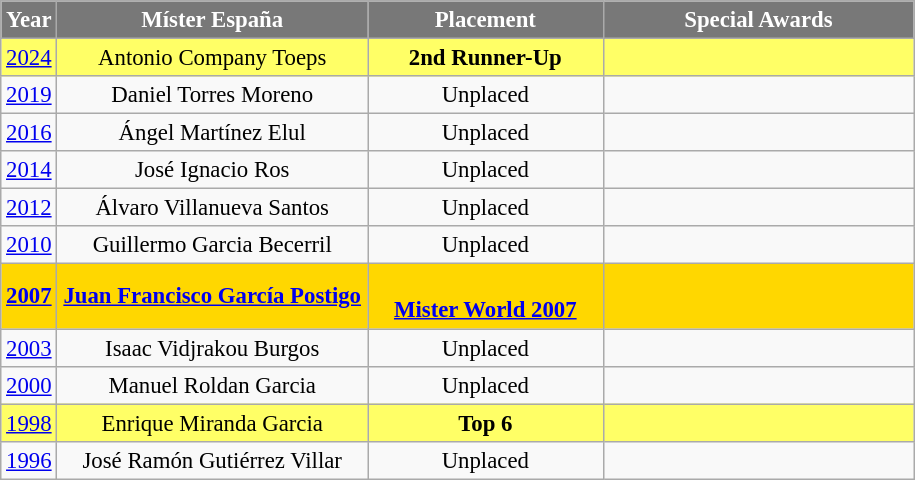<table class="wikitable sortable" style="font-size: 95%; text-align:center">
<tr>
<th width="20" style="background-color:#787878;color:#FFFFFF;">Year</th>
<th width="200" style="background-color:#787878;color:#FFFFFF;">Míster España</th>
<th width="150" style="background-color:#787878;color:#FFFFFF;">Placement</th>
<th width="200" style="background-color:#787878;color:#FFFFFF;">Special Awards</th>
</tr>
<tr style="background-color:#FFFF66;">
<td><a href='#'>2024</a></td>
<td>Antonio Company Toeps</td>
<td><strong>2nd Runner-Up</strong></td>
<td></td>
</tr>
<tr>
<td><a href='#'>2019</a></td>
<td>Daniel Torres Moreno</td>
<td>Unplaced</td>
<td></td>
</tr>
<tr>
<td><a href='#'>2016</a></td>
<td>Ángel Martínez Elul</td>
<td>Unplaced</td>
<td></td>
</tr>
<tr>
<td><a href='#'>2014</a></td>
<td>José Ignacio Ros</td>
<td>Unplaced</td>
<td></td>
</tr>
<tr>
<td><a href='#'>2012</a></td>
<td>Álvaro Villanueva Santos</td>
<td>Unplaced</td>
<td></td>
</tr>
<tr>
<td><a href='#'>2010</a></td>
<td>Guillermo Garcia Becerril</td>
<td>Unplaced</td>
<td></td>
</tr>
<tr style="background-color:gold;">
<td><strong><a href='#'>2007</a></strong></td>
<td><strong><a href='#'>Juan Francisco García Postigo</a></strong></td>
<td><br><strong><a href='#'>Mister World 2007</a></strong></td>
<td></td>
</tr>
<tr>
<td><a href='#'>2003</a></td>
<td>Isaac Vidjrakou Burgos</td>
<td>Unplaced</td>
<td></td>
</tr>
<tr>
<td><a href='#'>2000</a></td>
<td>Manuel Roldan Garcia</td>
<td>Unplaced</td>
<td></td>
</tr>
<tr style="background-color:#FFFF66;">
<td><a href='#'>1998</a></td>
<td>Enrique Miranda Garcia</td>
<td><strong>Top 6</strong></td>
<td></td>
</tr>
<tr>
<td><a href='#'>1996</a></td>
<td>José Ramón Gutiérrez Villar</td>
<td>Unplaced</td>
<td></td>
</tr>
</table>
